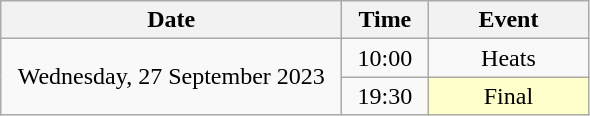<table class = "wikitable" style="text-align:center;">
<tr>
<th width=220>Date</th>
<th width=50>Time</th>
<th width=100>Event</th>
</tr>
<tr>
<td rowspan=2>Wednesday, 27 September 2023</td>
<td>10:00</td>
<td>Heats</td>
</tr>
<tr>
<td>19:30</td>
<td bgcolor=ffffcc>Final</td>
</tr>
</table>
